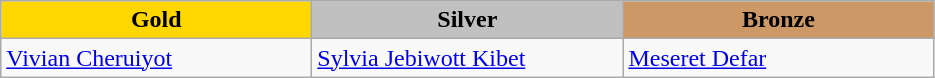<table class="wikitable" style="text-align:left">
<tr align="center">
<td width=200 bgcolor=gold><strong>Gold</strong></td>
<td width=200 bgcolor=silver><strong>Silver</strong></td>
<td width=200 bgcolor=CC9966><strong>Bronze</strong></td>
</tr>
<tr>
<td><a href='#'>Vivian Cheruiyot</a><br><em> </em></td>
<td><a href='#'>Sylvia Jebiwott Kibet</a><br><em></em></td>
<td><a href='#'>Meseret Defar</a><br><em></em></td>
</tr>
</table>
